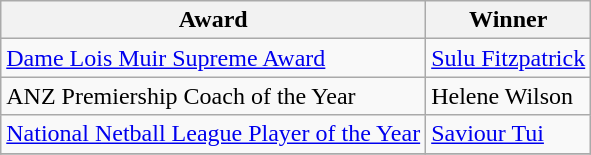<table class="wikitable collapsible">
<tr>
<th>Award</th>
<th>Winner</th>
</tr>
<tr>
<td><a href='#'>Dame Lois Muir Supreme Award</a></td>
<td><a href='#'>Sulu Fitzpatrick</a></td>
</tr>
<tr>
<td>ANZ Premiership Coach of the Year</td>
<td>Helene Wilson</td>
</tr>
<tr>
<td><a href='#'>National Netball League Player of the Year</a></td>
<td><a href='#'>Saviour Tui</a></td>
</tr>
<tr>
</tr>
</table>
